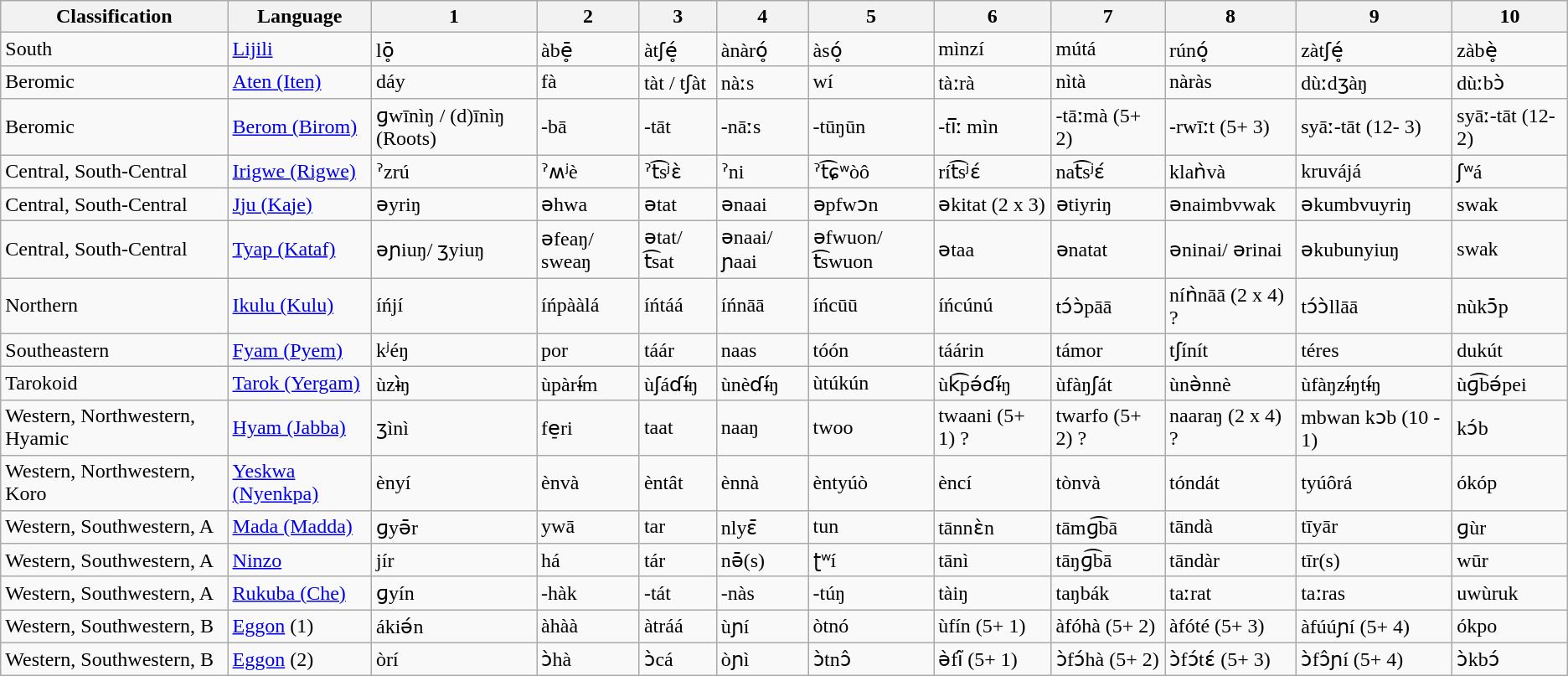<table class="wikitable sortable">
<tr>
<th>Classification</th>
<th>Language</th>
<th>1</th>
<th>2</th>
<th>3</th>
<th>4</th>
<th>5</th>
<th>6</th>
<th>7</th>
<th>8</th>
<th>9</th>
<th>10</th>
</tr>
<tr>
<td>South</td>
<td><a href='#'>Lijili</a></td>
<td>lō̥</td>
<td>àbē̥</td>
<td>àtʃé̥</td>
<td>ànàró̥</td>
<td>àsó̥</td>
<td>mìnzí</td>
<td>mútá</td>
<td>rúnó̥</td>
<td>zàtʃé̥</td>
<td>zàbè̥</td>
</tr>
<tr>
<td>Beromic</td>
<td><a href='#'>Aten (Iten)</a></td>
<td>dáy</td>
<td>fà</td>
<td>tàt / tʃàt</td>
<td>nàːs</td>
<td>wí</td>
<td>tàːrà</td>
<td>nìtà</td>
<td>nàràs</td>
<td>dùːdʒàŋ</td>
<td>dùːbɔ̀</td>
</tr>
<tr>
<td>Beromic</td>
<td><a href='#'>Berom (Birom)</a></td>
<td>ɡwīnìŋ / (d)īnìŋ  (Roots)</td>
<td>-bā</td>
<td>-tāt</td>
<td>-nāːs</td>
<td>-tūŋūn</td>
<td>-tī̄ː mìn</td>
<td>-tāːmà   (5+ 2)</td>
<td>-rwīːt    (5+ 3)</td>
<td>syāː-tāt (12- 3)</td>
<td>syāː-tāt  (12- 2)</td>
</tr>
<tr>
<td>Central, South-Central</td>
<td><a href='#'>Irigwe (Rigwe)</a></td>
<td>ˀzrú</td>
<td>ˀʍʲè</td>
<td>ˀt͡sʲɛ̀</td>
<td>ˀni</td>
<td>ˀt͡ɕʷòô</td>
<td>rít͡sʲɛ́</td>
<td>nat͡sʲɛ́</td>
<td>klaǹvà</td>
<td>kruvájá</td>
<td>ʃʷá</td>
</tr>
<tr>
<td>Central, South-Central</td>
<td><a href='#'>Jju (Kaje)</a></td>
<td>əyriŋ</td>
<td>əhwa</td>
<td>ətat</td>
<td>ənaai</td>
<td>əpfwɔn</td>
<td>əkitat (2 x 3)</td>
<td>ətiyriŋ</td>
<td>ənaimbvwak</td>
<td>əkumbvuyriŋ</td>
<td>swak</td>
</tr>
<tr>
<td>Central, South-Central</td>
<td><a href='#'>Tyap (Kataf)</a></td>
<td>əɲiuŋ/ ʒyiuŋ</td>
<td>əfeaŋ/ sweaŋ</td>
<td>ətat/ t͡sat</td>
<td>ənaai/ ɲaai</td>
<td>əfwuon/ t͡swuon</td>
<td>ətaa</td>
<td>ənatat</td>
<td>əninai/ ərinai</td>
<td>əkubunyiuŋ</td>
<td>swak</td>
</tr>
<tr>
<td>Northern</td>
<td><a href='#'>Ikulu (Kulu)</a></td>
<td>íńjí</td>
<td>íńpààlá</td>
<td>íńtáá</td>
<td>íńnāā</td>
<td>íńcūū</td>
<td>íńcúnú</td>
<td>tɔ́ɔ̀pāā</td>
<td>níǹnāā (2 x 4) ?</td>
<td>tɔ́ɔ̀llāā</td>
<td>nùkɔ̄p</td>
</tr>
<tr>
<td>Southeastern</td>
<td><a href='#'>Fyam (Pyem)</a></td>
<td>kʲéŋ</td>
<td>por</td>
<td>táár</td>
<td>naas</td>
<td>tóón</td>
<td>táárin</td>
<td>támor</td>
<td>tʃínít</td>
<td>téres</td>
<td>dukút</td>
</tr>
<tr>
<td>Tarokoid</td>
<td><a href='#'>Tarok (Yergam)</a></td>
<td>ùzɨ̀ŋ</td>
<td>ùpàrɨ́m</td>
<td>ùʃáɗɨ́ŋ</td>
<td>ùnèɗɨ́ŋ</td>
<td>ùtúkún</td>
<td>ùk͡pə́ɗɨ́ŋ</td>
<td>ùfàŋʃát</td>
<td>ùnə̀nnè</td>
<td>ùfàŋzɨ́ŋtɨ́ŋ</td>
<td>ùɡ͡bə́pei</td>
</tr>
<tr>
<td>Western, Northwestern, Hyamic</td>
<td><a href='#'>Hyam (Jabba)</a></td>
<td>ʒìnì</td>
<td>fe̠ri</td>
<td>taat</td>
<td>naaŋ</td>
<td>twoo</td>
<td>twaani  (5+ 1) ?</td>
<td>twarfo  (5+ 2) ?</td>
<td>naaraŋ (2 x 4) ?</td>
<td>mbwan kɔb  (10 - 1)</td>
<td>kɔ́b</td>
</tr>
<tr>
<td>Western, Northwestern, Koro</td>
<td><a href='#'>Yeskwa (Nyenkpa)</a></td>
<td>ènyí</td>
<td>ènvà</td>
<td>èntât</td>
<td>ènnà</td>
<td>èntyúò</td>
<td>èncí</td>
<td>tònvà</td>
<td>tóndát</td>
<td>tyúôrá</td>
<td>ókóp</td>
</tr>
<tr>
<td>Western, Southwestern, A</td>
<td><a href='#'>Mada (Madda)</a></td>
<td>ɡyə̄r</td>
<td>ywā</td>
<td>tar</td>
<td>nlyɛ̄</td>
<td>tun</td>
<td>tānnɛ̀n</td>
<td>tāmɡ͡bā</td>
<td>tāndà</td>
<td>tīyār</td>
<td>ɡùr</td>
</tr>
<tr>
<td>Western, Southwestern, A</td>
<td><a href='#'>Ninzo</a></td>
<td>jír</td>
<td>há</td>
<td>tár</td>
<td>nə̄(s)</td>
<td>ʈʷí</td>
<td>tānì</td>
<td>tāŋɡ͡bā</td>
<td>tāndàr</td>
<td>tīr(s)</td>
<td>wūr</td>
</tr>
<tr>
<td>Western, Southwestern, A</td>
<td><a href='#'>Rukuba (Che)</a></td>
<td>ɡyín</td>
<td>-hàk</td>
<td>-tát</td>
<td>-nàs</td>
<td>-túŋ</td>
<td>tàiŋ</td>
<td>taŋbák</td>
<td>taːrat</td>
<td>taːras</td>
<td>uwùruk</td>
</tr>
<tr>
<td>Western, Southwestern, B</td>
<td><a href='#'>Eggon</a> (1)</td>
<td>ákiə́n</td>
<td>àhàà</td>
<td>àtráá</td>
<td>ùɲí</td>
<td>òtnó</td>
<td>ùfín    (5+ 1)</td>
<td>àfóhà  (5+ 2)</td>
<td>àfóté (5+ 3)</td>
<td>àfúúɲí  (5+ 4)</td>
<td>ókpo</td>
</tr>
<tr>
<td>Western, Southwestern, B</td>
<td><a href='#'>Eggon</a> (2)</td>
<td>òrí</td>
<td>ɔ̀hà</td>
<td>ɔ̀cá</td>
<td>òɲì</td>
<td>ɔ̀tnɔ̂</td>
<td>ə̀fĩ́   (5+ 1)</td>
<td>ɔ̀fɔ́hà (5+ 2)</td>
<td>ɔ̀fɔ́tɛ́  (5+ 3)</td>
<td>ɔ̀fɔ̂ɲí  (5+ 4)</td>
<td>ɔ̀kbɔ́</td>
</tr>
</table>
